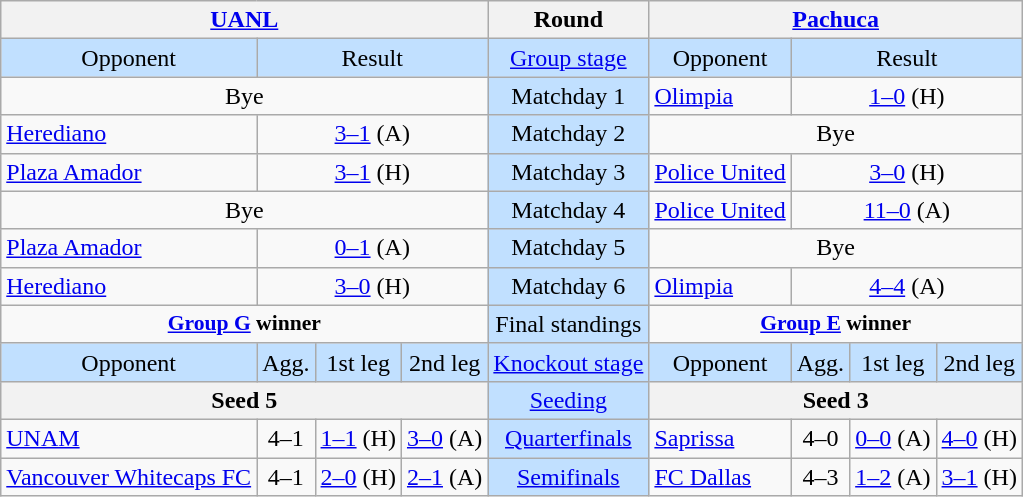<table class="wikitable" style="text-align:center">
<tr>
<th colspan=4> <a href='#'>UANL</a></th>
<th>Round</th>
<th colspan=4> <a href='#'>Pachuca</a></th>
</tr>
<tr bgcolor=#c1e0ff>
<td>Opponent</td>
<td colspan=3>Result</td>
<td><a href='#'>Group stage</a></td>
<td>Opponent</td>
<td colspan=3>Result</td>
</tr>
<tr>
<td colspan=4>Bye</td>
<td bgcolor=#c1e0ff>Matchday 1</td>
<td align=left> <a href='#'>Olimpia</a></td>
<td colspan=3><a href='#'>1–0</a> (H)</td>
</tr>
<tr>
<td align=left> <a href='#'>Herediano</a></td>
<td colspan=3><a href='#'>3–1</a> (A)</td>
<td bgcolor=#c1e0ff>Matchday 2</td>
<td colspan=4>Bye</td>
</tr>
<tr>
<td align=left> <a href='#'>Plaza Amador</a></td>
<td colspan=3><a href='#'>3–1</a> (H)</td>
<td bgcolor=#c1e0ff>Matchday 3</td>
<td align=left> <a href='#'>Police United</a></td>
<td colspan=3><a href='#'>3–0</a> (H)</td>
</tr>
<tr>
<td colspan=4>Bye</td>
<td bgcolor=#c1e0ff>Matchday 4</td>
<td align=left> <a href='#'>Police United</a></td>
<td colspan=3><a href='#'>11–0</a> (A)</td>
</tr>
<tr>
<td align=left> <a href='#'>Plaza Amador</a></td>
<td colspan=3><a href='#'>0–1</a> (A)</td>
<td bgcolor=#c1e0ff>Matchday 5</td>
<td colspan=4>Bye</td>
</tr>
<tr>
<td align=left> <a href='#'>Herediano</a></td>
<td colspan=3><a href='#'>3–0</a> (H)</td>
<td bgcolor=#c1e0ff>Matchday 6</td>
<td align=left> <a href='#'>Olimpia</a></td>
<td colspan=3><a href='#'>4–4</a> (A)</td>
</tr>
<tr>
<td colspan=4 align=center valign=top style="font-size:90%"><strong><a href='#'>Group G</a> winner</strong><br></td>
<td bgcolor=#c1e0ff>Final standings</td>
<td colspan=4 align=center valign=top style="font-size:90%"><strong><a href='#'>Group E</a> winner</strong><br></td>
</tr>
<tr bgcolor=#c1e0ff>
<td>Opponent</td>
<td>Agg.</td>
<td>1st leg</td>
<td>2nd leg</td>
<td><a href='#'>Knockout stage</a></td>
<td>Opponent</td>
<td>Agg.</td>
<td>1st leg</td>
<td>2nd leg</td>
</tr>
<tr>
<th colspan=4>Seed 5</th>
<td bgcolor=#c1e0ff><a href='#'>Seeding</a></td>
<th colspan=4>Seed 3</th>
</tr>
<tr>
<td align=left> <a href='#'>UNAM</a></td>
<td>4–1</td>
<td><a href='#'>1–1</a> (H)</td>
<td><a href='#'>3–0</a> (A)</td>
<td bgcolor=#c1e0ff><a href='#'>Quarterfinals</a></td>
<td align=left> <a href='#'>Saprissa</a></td>
<td>4–0</td>
<td><a href='#'>0–0</a> (A)</td>
<td><a href='#'>4–0</a> (H)</td>
</tr>
<tr>
<td align=left> <a href='#'>Vancouver Whitecaps FC</a></td>
<td>4–1</td>
<td><a href='#'>2–0</a> (H)</td>
<td><a href='#'>2–1</a> (A)</td>
<td bgcolor=#c1e0ff><a href='#'>Semifinals</a></td>
<td align=left> <a href='#'>FC Dallas</a></td>
<td>4–3</td>
<td><a href='#'>1–2</a> (A)</td>
<td><a href='#'>3–1</a> (H)</td>
</tr>
</table>
